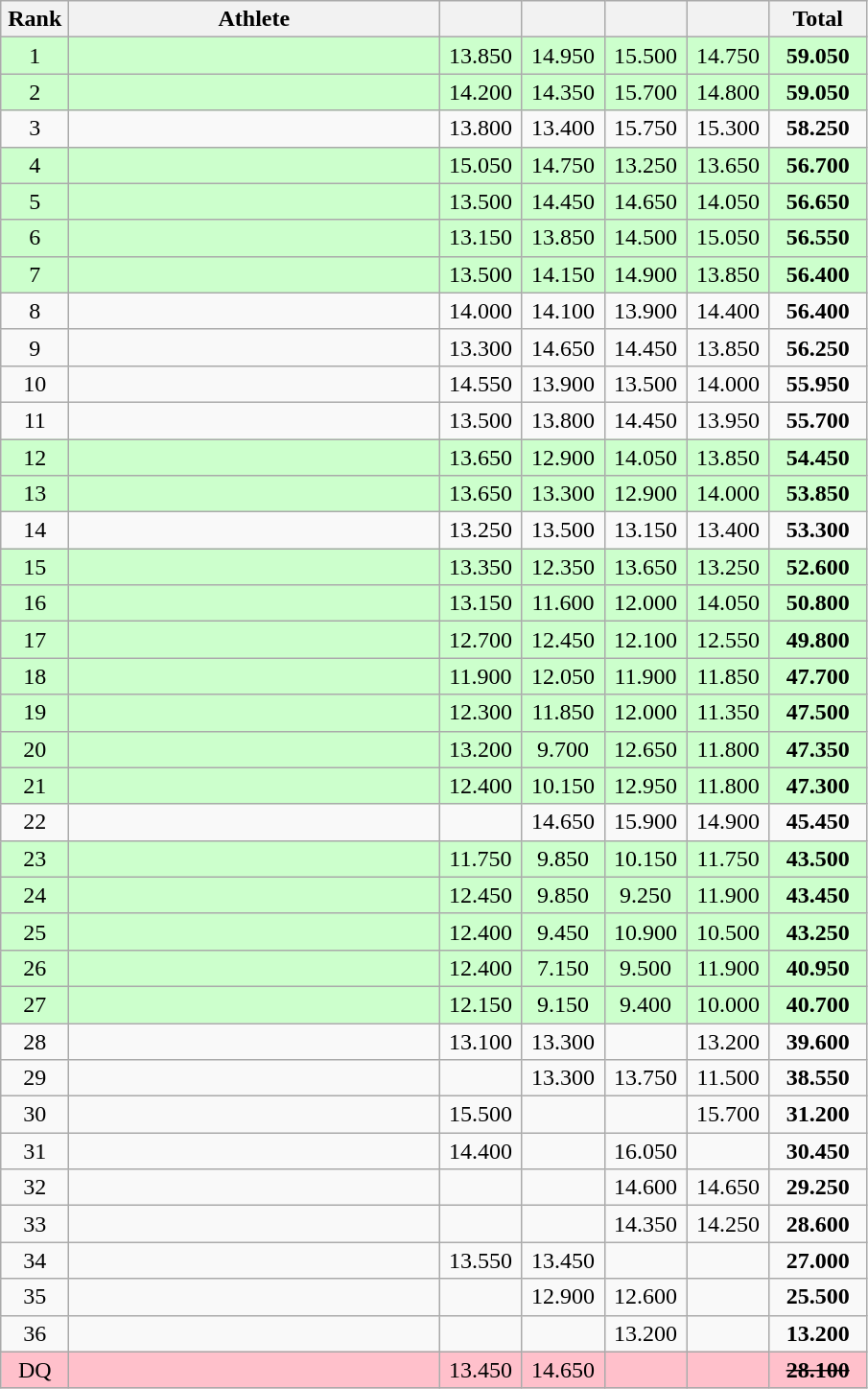<table class=wikitable style="text-align:center">
<tr>
<th width=40>Rank</th>
<th width=250>Athlete</th>
<th width=50></th>
<th width=50></th>
<th width=50></th>
<th width=50></th>
<th width=60>Total</th>
</tr>
<tr bgcolor="ccffcc">
<td>1</td>
<td align=left></td>
<td>13.850</td>
<td>14.950</td>
<td>15.500</td>
<td>14.750</td>
<td><strong>59.050</strong></td>
</tr>
<tr bgcolor="ccffcc">
<td>2</td>
<td align=left></td>
<td>14.200</td>
<td>14.350</td>
<td>15.700</td>
<td>14.800</td>
<td><strong>59.050</strong></td>
</tr>
<tr>
<td>3</td>
<td align=left></td>
<td>13.800</td>
<td>13.400</td>
<td>15.750</td>
<td>15.300</td>
<td><strong>58.250</strong></td>
</tr>
<tr bgcolor="ccffcc">
<td>4</td>
<td align=left></td>
<td>15.050</td>
<td>14.750</td>
<td>13.250</td>
<td>13.650</td>
<td><strong>56.700</strong></td>
</tr>
<tr bgcolor="ccffcc">
<td>5</td>
<td align=left></td>
<td>13.500</td>
<td>14.450</td>
<td>14.650</td>
<td>14.050</td>
<td><strong>56.650</strong></td>
</tr>
<tr bgcolor="ccffcc">
<td>6</td>
<td align=left></td>
<td>13.150</td>
<td>13.850</td>
<td>14.500</td>
<td>15.050</td>
<td><strong>56.550</strong></td>
</tr>
<tr bgcolor="ccffcc">
<td>7</td>
<td align=left></td>
<td>13.500</td>
<td>14.150</td>
<td>14.900</td>
<td>13.850</td>
<td><strong>56.400</strong></td>
</tr>
<tr>
<td>8</td>
<td align=left></td>
<td>14.000</td>
<td>14.100</td>
<td>13.900</td>
<td>14.400</td>
<td><strong>56.400</strong></td>
</tr>
<tr>
<td>9</td>
<td align=left></td>
<td>13.300</td>
<td>14.650</td>
<td>14.450</td>
<td>13.850</td>
<td><strong>56.250</strong></td>
</tr>
<tr>
<td>10</td>
<td align=left></td>
<td>14.550</td>
<td>13.900</td>
<td>13.500</td>
<td>14.000</td>
<td><strong>55.950</strong></td>
</tr>
<tr>
<td>11</td>
<td align=left></td>
<td>13.500</td>
<td>13.800</td>
<td>14.450</td>
<td>13.950</td>
<td><strong>55.700</strong></td>
</tr>
<tr bgcolor="ccffcc">
<td>12</td>
<td align=left></td>
<td>13.650</td>
<td>12.900</td>
<td>14.050</td>
<td>13.850</td>
<td><strong>54.450</strong></td>
</tr>
<tr bgcolor="ccffcc">
<td>13</td>
<td align=left></td>
<td>13.650</td>
<td>13.300</td>
<td>12.900</td>
<td>14.000</td>
<td><strong>53.850</strong></td>
</tr>
<tr>
<td>14</td>
<td align=left></td>
<td>13.250</td>
<td>13.500</td>
<td>13.150</td>
<td>13.400</td>
<td><strong>53.300</strong></td>
</tr>
<tr bgcolor="ccffcc">
<td>15</td>
<td align=left></td>
<td>13.350</td>
<td>12.350</td>
<td>13.650</td>
<td>13.250</td>
<td><strong>52.600</strong></td>
</tr>
<tr bgcolor="ccffcc">
<td>16</td>
<td align=left></td>
<td>13.150</td>
<td>11.600</td>
<td>12.000</td>
<td>14.050</td>
<td><strong>50.800</strong></td>
</tr>
<tr bgcolor="ccffcc">
<td>17</td>
<td align=left></td>
<td>12.700</td>
<td>12.450</td>
<td>12.100</td>
<td>12.550</td>
<td><strong>49.800</strong></td>
</tr>
<tr bgcolor="ccffcc">
<td>18</td>
<td align=left></td>
<td>11.900</td>
<td>12.050</td>
<td>11.900</td>
<td>11.850</td>
<td><strong>47.700</strong></td>
</tr>
<tr bgcolor="ccffcc">
<td>19</td>
<td align=left></td>
<td>12.300</td>
<td>11.850</td>
<td>12.000</td>
<td>11.350</td>
<td><strong>47.500</strong></td>
</tr>
<tr bgcolor="ccffcc">
<td>20</td>
<td align=left></td>
<td>13.200</td>
<td>9.700</td>
<td>12.650</td>
<td>11.800</td>
<td><strong>47.350</strong></td>
</tr>
<tr bgcolor="ccffcc">
<td>21</td>
<td align=left></td>
<td>12.400</td>
<td>10.150</td>
<td>12.950</td>
<td>11.800</td>
<td><strong>47.300</strong></td>
</tr>
<tr>
<td>22</td>
<td align=left></td>
<td></td>
<td>14.650</td>
<td>15.900</td>
<td>14.900</td>
<td><strong>45.450</strong></td>
</tr>
<tr bgcolor="ccffcc">
<td>23</td>
<td align=left></td>
<td>11.750</td>
<td>9.850</td>
<td>10.150</td>
<td>11.750</td>
<td><strong>43.500</strong></td>
</tr>
<tr bgcolor="ccffcc">
<td>24</td>
<td align=left></td>
<td>12.450</td>
<td>9.850</td>
<td>9.250</td>
<td>11.900</td>
<td><strong>43.450</strong></td>
</tr>
<tr bgcolor="ccffcc">
<td>25</td>
<td align=left></td>
<td>12.400</td>
<td>9.450</td>
<td>10.900</td>
<td>10.500</td>
<td><strong>43.250</strong></td>
</tr>
<tr bgcolor="ccffcc">
<td>26</td>
<td align=left></td>
<td>12.400</td>
<td>7.150</td>
<td>9.500</td>
<td>11.900</td>
<td><strong>40.950</strong></td>
</tr>
<tr bgcolor="ccffcc">
<td>27</td>
<td align=left></td>
<td>12.150</td>
<td>9.150</td>
<td>9.400</td>
<td>10.000</td>
<td><strong>40.700</strong></td>
</tr>
<tr>
<td>28</td>
<td align=left></td>
<td>13.100</td>
<td>13.300</td>
<td></td>
<td>13.200</td>
<td><strong>39.600</strong></td>
</tr>
<tr>
<td>29</td>
<td align=left></td>
<td></td>
<td>13.300</td>
<td>13.750</td>
<td>11.500</td>
<td><strong>38.550</strong></td>
</tr>
<tr>
<td>30</td>
<td align=left></td>
<td>15.500</td>
<td></td>
<td></td>
<td>15.700</td>
<td><strong>31.200</strong></td>
</tr>
<tr>
<td>31</td>
<td align=left></td>
<td>14.400</td>
<td></td>
<td>16.050</td>
<td></td>
<td><strong>30.450</strong></td>
</tr>
<tr>
<td>32</td>
<td align=left></td>
<td></td>
<td></td>
<td>14.600</td>
<td>14.650</td>
<td><strong>29.250</strong></td>
</tr>
<tr>
<td>33</td>
<td align=left></td>
<td></td>
<td></td>
<td>14.350</td>
<td>14.250</td>
<td><strong>28.600</strong></td>
</tr>
<tr>
<td>34</td>
<td align=left></td>
<td>13.550</td>
<td>13.450</td>
<td></td>
<td></td>
<td><strong>27.000</strong></td>
</tr>
<tr>
<td>35</td>
<td align=left></td>
<td></td>
<td>12.900</td>
<td>12.600</td>
<td></td>
<td><strong>25.500</strong></td>
</tr>
<tr>
<td>36</td>
<td align=left></td>
<td></td>
<td></td>
<td>13.200</td>
<td></td>
<td><strong>13.200</strong></td>
</tr>
<tr bgcolor=pink>
<td>DQ</td>
<td align=left></td>
<td>13.450</td>
<td>14.650</td>
<td></td>
<td></td>
<td><strong><s>28.100</s></strong></td>
</tr>
</table>
